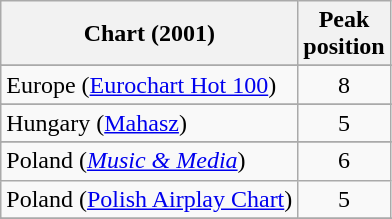<table class="wikitable sortable">
<tr>
<th>Chart (2001)</th>
<th>Peak<br>position</th>
</tr>
<tr>
</tr>
<tr>
</tr>
<tr>
</tr>
<tr>
</tr>
<tr>
</tr>
<tr>
</tr>
<tr>
<td>Europe (<a href='#'>Eurochart Hot 100</a>)</td>
<td align="center">8</td>
</tr>
<tr>
</tr>
<tr>
</tr>
<tr>
<td>Hungary (<a href='#'>Mahasz</a>)</td>
<td align="center">5</td>
</tr>
<tr>
</tr>
<tr>
</tr>
<tr>
</tr>
<tr>
</tr>
<tr>
</tr>
<tr>
<td>Poland (<em><a href='#'>Music & Media</a></em>)</td>
<td align="center">6</td>
</tr>
<tr>
<td>Poland (<a href='#'>Polish Airplay Chart</a>)</td>
<td align="center">5</td>
</tr>
<tr>
</tr>
<tr>
</tr>
<tr>
</tr>
<tr>
</tr>
<tr>
</tr>
</table>
